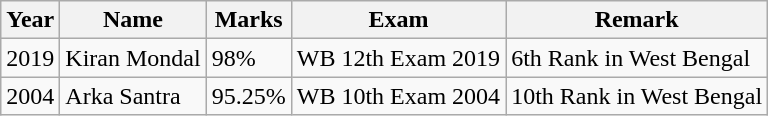<table class="wikitable sortable">
<tr>
<th>Year</th>
<th>Name</th>
<th>Marks</th>
<th>Exam</th>
<th>Remark</th>
</tr>
<tr>
<td>2019</td>
<td>Kiran Mondal</td>
<td>98%</td>
<td>WB 12th Exam 2019</td>
<td>6th Rank in West Bengal</td>
</tr>
<tr>
<td>2004</td>
<td>Arka Santra</td>
<td>95.25%</td>
<td>WB 10th Exam 2004</td>
<td>10th Rank in West Bengal</td>
</tr>
</table>
